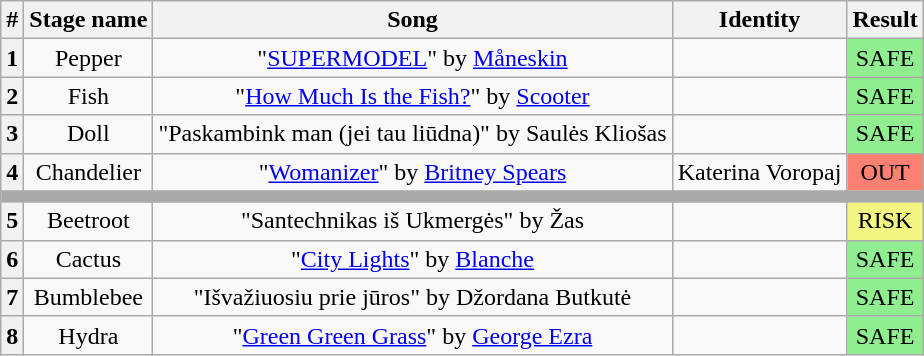<table class="wikitable plainrowheaders" style="text-align: center;">
<tr>
<th>#</th>
<th>Stage name</th>
<th>Song</th>
<th>Identity</th>
<th>Result</th>
</tr>
<tr>
<th>1</th>
<td>Pepper</td>
<td>"<a href='#'>SUPERMODEL</a>" by <a href='#'>Måneskin</a></td>
<td></td>
<td bgcolor="lightgreen">SAFE</td>
</tr>
<tr>
<th>2</th>
<td>Fish</td>
<td>"<a href='#'>How Much Is the Fish?</a>" by <a href='#'>Scooter</a></td>
<td></td>
<td bgcolor="lightgreen">SAFE</td>
</tr>
<tr>
<th>3</th>
<td>Doll</td>
<td>"Paskambink man (jei tau liūdna)" by Saulės Kliošas</td>
<td></td>
<td bgcolor="lightgreen">SAFE</td>
</tr>
<tr>
<th>4</th>
<td>Chandelier</td>
<td>"<a href='#'>Womanizer</a>" by <a href='#'>Britney Spears</a></td>
<td>Katerina Voropaj</td>
<td bgcolor="salmon">OUT</td>
</tr>
<tr>
<td colspan="5" style="background:darkgray"></td>
</tr>
<tr>
<th>5</th>
<td>Beetroot</td>
<td>"Santechnikas iš Ukmergės" by Žas</td>
<td></td>
<td bgcolor="#F3F781">RISK</td>
</tr>
<tr>
<th>6</th>
<td>Cactus</td>
<td>"<a href='#'>City Lights</a>" by <a href='#'>Blanche</a></td>
<td></td>
<td bgcolor="lightgreen">SAFE</td>
</tr>
<tr>
<th>7</th>
<td>Bumblebee</td>
<td>"Išvažiuosiu prie jūros" by Džordana Butkutė</td>
<td></td>
<td bgcolor="lightgreen">SAFE</td>
</tr>
<tr>
<th>8</th>
<td>Hydra</td>
<td>"<a href='#'>Green Green Grass</a>" by <a href='#'>George Ezra</a></td>
<td></td>
<td bgcolor="lightgreen">SAFE</td>
</tr>
</table>
